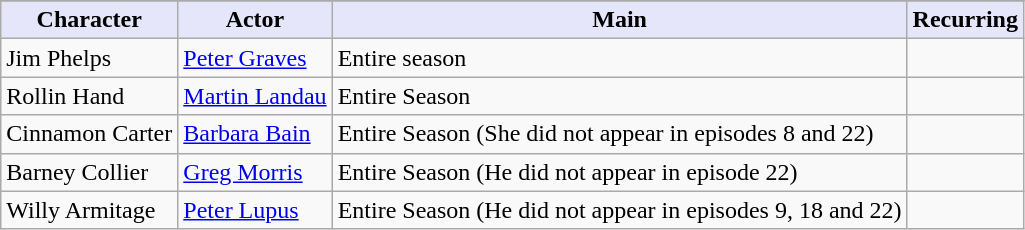<table class="wikitable">
<tr>
</tr>
<tr style="background:Lavender; text-align:center;">
<td><strong>Character</strong></td>
<td><strong>Actor</strong></td>
<td><strong>Main</strong></td>
<td><strong>Recurring</strong></td>
</tr>
<tr>
<td>Jim Phelps</td>
<td><a href='#'>Peter Graves</a></td>
<td>Entire season</td>
<td></td>
</tr>
<tr>
<td>Rollin Hand</td>
<td><a href='#'>Martin Landau</a></td>
<td>Entire Season</td>
<td></td>
</tr>
<tr>
<td>Cinnamon Carter</td>
<td><a href='#'>Barbara Bain</a></td>
<td>Entire Season (She did not appear in episodes 8 and 22)</td>
<td></td>
</tr>
<tr>
<td>Barney Collier</td>
<td><a href='#'>Greg Morris</a></td>
<td>Entire Season (He did not appear in episode 22)</td>
<td></td>
</tr>
<tr>
<td>Willy Armitage</td>
<td><a href='#'>Peter Lupus</a></td>
<td>Entire Season (He did not appear in episodes 9, 18 and 22)</td>
<td></td>
</tr>
</table>
